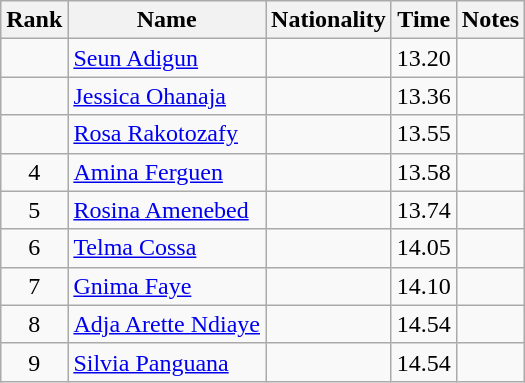<table class="wikitable sortable" style="text-align:center">
<tr>
<th>Rank</th>
<th>Name</th>
<th>Nationality</th>
<th>Time</th>
<th>Notes</th>
</tr>
<tr>
<td></td>
<td align=left><a href='#'>Seun Adigun</a></td>
<td align=left></td>
<td>13.20</td>
<td></td>
</tr>
<tr>
<td></td>
<td align=left><a href='#'>Jessica Ohanaja</a></td>
<td align=left></td>
<td>13.36</td>
<td></td>
</tr>
<tr>
<td></td>
<td align=left><a href='#'>Rosa Rakotozafy</a></td>
<td align=left></td>
<td>13.55</td>
<td></td>
</tr>
<tr>
<td>4</td>
<td align=left><a href='#'>Amina Ferguen</a></td>
<td align=left></td>
<td>13.58</td>
<td></td>
</tr>
<tr>
<td>5</td>
<td align=left><a href='#'>Rosina Amenebed</a></td>
<td align=left></td>
<td>13.74</td>
<td></td>
</tr>
<tr>
<td>6</td>
<td align=left><a href='#'>Telma Cossa</a></td>
<td align=left></td>
<td>14.05</td>
<td></td>
</tr>
<tr>
<td>7</td>
<td align=left><a href='#'>Gnima Faye</a></td>
<td align=left></td>
<td>14.10</td>
<td></td>
</tr>
<tr>
<td>8</td>
<td align=left><a href='#'>Adja Arette Ndiaye</a></td>
<td align=left></td>
<td>14.54</td>
<td></td>
</tr>
<tr>
<td>9</td>
<td align=left><a href='#'>Silvia Panguana</a></td>
<td align=left></td>
<td>14.54</td>
<td></td>
</tr>
</table>
